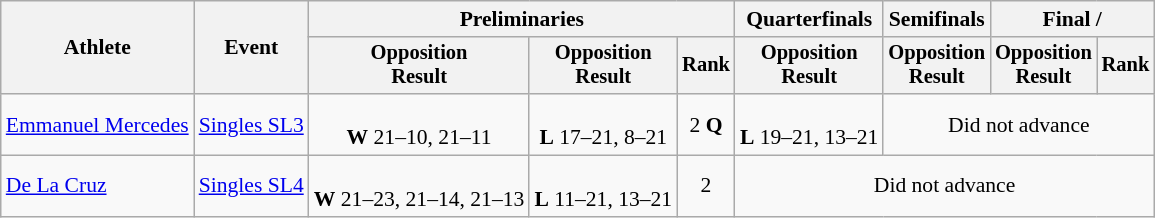<table class=wikitable style="font-size:90%">
<tr>
<th rowspan="2">Athlete</th>
<th rowspan="2">Event</th>
<th colspan="3">Preliminaries</th>
<th>Quarterfinals</th>
<th>Semifinals</th>
<th colspan="2">Final / </th>
</tr>
<tr style="font-size:95%">
<th>Opposition<br>Result</th>
<th>Opposition<br>Result</th>
<th>Rank</th>
<th>Opposition<br>Result</th>
<th>Opposition<br>Result</th>
<th>Opposition<br>Result</th>
<th>Rank</th>
</tr>
<tr align=center>
<td align=left><a href='#'>Emmanuel Mercedes</a></td>
<td align=left><a href='#'>Singles SL3</a></td>
<td><br><strong>W</strong> 21–10, 21–11</td>
<td><br><strong>L</strong> 17–21, 8–21</td>
<td>2 <strong>Q</strong></td>
<td><br><strong>L</strong> 19–21, 13–21</td>
<td colspan=3>Did not advance</td>
</tr>
<tr align=center>
<td align=left><a href='#'> De La Cruz</a></td>
<td align=left><a href='#'>Singles SL4</a></td>
<td><br><strong>W</strong> 21–23, 21–14, 21–13</td>
<td><br><strong>L</strong> 11–21, 13–21</td>
<td>2</td>
<td colspan=4>Did not advance</td>
</tr>
</table>
